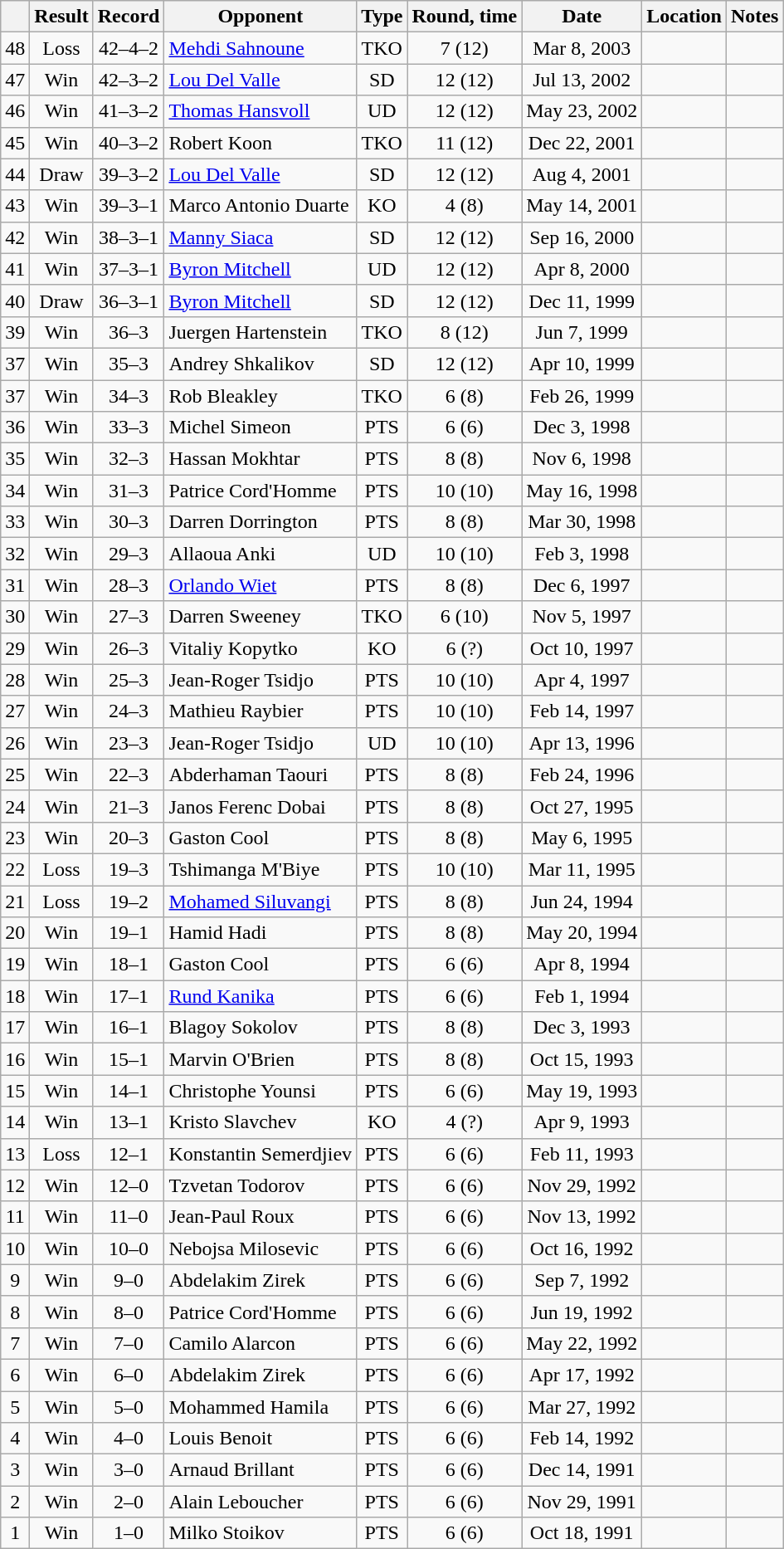<table class=wikitable style=text-align:center>
<tr>
<th></th>
<th>Result</th>
<th>Record</th>
<th>Opponent</th>
<th>Type</th>
<th>Round, time</th>
<th>Date</th>
<th>Location</th>
<th>Notes</th>
</tr>
<tr>
<td>48</td>
<td>Loss</td>
<td>42–4–2</td>
<td align=left><a href='#'>Mehdi Sahnoune</a></td>
<td>TKO</td>
<td>7 (12)</td>
<td>Mar 8, 2003</td>
<td align=left></td>
<td align=left></td>
</tr>
<tr>
<td>47</td>
<td>Win</td>
<td>42–3–2</td>
<td align=left><a href='#'>Lou Del Valle</a></td>
<td>SD</td>
<td>12 (12)</td>
<td>Jul 13, 2002</td>
<td align=left></td>
<td align=left></td>
</tr>
<tr>
<td>46</td>
<td>Win</td>
<td>41–3–2</td>
<td align=left><a href='#'>Thomas Hansvoll</a></td>
<td>UD</td>
<td>12 (12)</td>
<td>May 23, 2002</td>
<td align=left></td>
<td align=left></td>
</tr>
<tr>
<td>45</td>
<td>Win</td>
<td>40–3–2</td>
<td align=left>Robert Koon</td>
<td>TKO</td>
<td>11 (12)</td>
<td>Dec 22, 2001</td>
<td align=left></td>
<td align=left></td>
</tr>
<tr>
<td>44</td>
<td>Draw</td>
<td>39–3–2</td>
<td align=left><a href='#'>Lou Del Valle</a></td>
<td>SD</td>
<td>12 (12)</td>
<td>Aug 4, 2001</td>
<td align=left></td>
<td align=left></td>
</tr>
<tr>
<td>43</td>
<td>Win</td>
<td>39–3–1</td>
<td align=left>Marco Antonio Duarte</td>
<td>KO</td>
<td>4 (8)</td>
<td>May 14, 2001</td>
<td align=left></td>
<td align=left></td>
</tr>
<tr>
<td>42</td>
<td>Win</td>
<td>38–3–1</td>
<td align=left><a href='#'>Manny Siaca</a></td>
<td>SD</td>
<td>12 (12)</td>
<td>Sep 16, 2000</td>
<td align=left></td>
<td align=left></td>
</tr>
<tr>
<td>41</td>
<td>Win</td>
<td>37–3–1</td>
<td align=left><a href='#'>Byron Mitchell</a></td>
<td>UD</td>
<td>12 (12)</td>
<td>Apr 8, 2000</td>
<td align=left></td>
<td align=left></td>
</tr>
<tr>
<td>40</td>
<td>Draw</td>
<td>36–3–1</td>
<td align=left><a href='#'>Byron Mitchell</a></td>
<td>SD</td>
<td>12 (12)</td>
<td>Dec 11, 1999</td>
<td align=left></td>
<td align=left></td>
</tr>
<tr>
<td>39</td>
<td>Win</td>
<td>36–3</td>
<td align=left>Juergen Hartenstein</td>
<td>TKO</td>
<td>8 (12)</td>
<td>Jun 7, 1999</td>
<td align=left></td>
<td align=left></td>
</tr>
<tr>
<td>37</td>
<td>Win</td>
<td>35–3</td>
<td align=left>Andrey Shkalikov</td>
<td>SD</td>
<td>12 (12)</td>
<td>Apr 10, 1999</td>
<td align=left></td>
<td align=left></td>
</tr>
<tr>
<td>37</td>
<td>Win</td>
<td>34–3</td>
<td align=left>Rob Bleakley</td>
<td>TKO</td>
<td>6 (8)</td>
<td>Feb 26, 1999</td>
<td align=left></td>
<td align=left></td>
</tr>
<tr>
<td>36</td>
<td>Win</td>
<td>33–3</td>
<td align=left>Michel Simeon</td>
<td>PTS</td>
<td>6 (6)</td>
<td>Dec 3, 1998</td>
<td align=left></td>
<td align=left></td>
</tr>
<tr>
<td>35</td>
<td>Win</td>
<td>32–3</td>
<td align=left>Hassan Mokhtar</td>
<td>PTS</td>
<td>8 (8)</td>
<td>Nov 6, 1998</td>
<td align=left></td>
<td align=left></td>
</tr>
<tr>
<td>34</td>
<td>Win</td>
<td>31–3</td>
<td align=left>Patrice Cord'Homme</td>
<td>PTS</td>
<td>10 (10)</td>
<td>May 16, 1998</td>
<td align=left></td>
<td align=left></td>
</tr>
<tr>
<td>33</td>
<td>Win</td>
<td>30–3</td>
<td align=left>Darren Dorrington</td>
<td>PTS</td>
<td>8 (8)</td>
<td>Mar 30, 1998</td>
<td align=left></td>
<td align=left></td>
</tr>
<tr>
<td>32</td>
<td>Win</td>
<td>29–3</td>
<td align=left>Allaoua Anki</td>
<td>UD</td>
<td>10 (10)</td>
<td>Feb 3, 1998</td>
<td align=left></td>
<td align=left></td>
</tr>
<tr>
<td>31</td>
<td>Win</td>
<td>28–3</td>
<td align=left><a href='#'>Orlando Wiet</a></td>
<td>PTS</td>
<td>8 (8)</td>
<td>Dec 6, 1997</td>
<td align=left></td>
<td align=left></td>
</tr>
<tr>
<td>30</td>
<td>Win</td>
<td>27–3</td>
<td align=left>Darren Sweeney</td>
<td>TKO</td>
<td>6 (10)</td>
<td>Nov 5, 1997</td>
<td align=left></td>
<td align=left></td>
</tr>
<tr>
<td>29</td>
<td>Win</td>
<td>26–3</td>
<td align=left>Vitaliy Kopytko</td>
<td>KO</td>
<td>6 (?)</td>
<td>Oct 10, 1997</td>
<td align=left></td>
<td align=left></td>
</tr>
<tr>
<td>28</td>
<td>Win</td>
<td>25–3</td>
<td align=left>Jean-Roger Tsidjo</td>
<td>PTS</td>
<td>10 (10)</td>
<td>Apr 4, 1997</td>
<td align=left></td>
<td align=left></td>
</tr>
<tr>
<td>27</td>
<td>Win</td>
<td>24–3</td>
<td align=left>Mathieu Raybier</td>
<td>PTS</td>
<td>10 (10)</td>
<td>Feb 14, 1997</td>
<td align=left></td>
<td align=left></td>
</tr>
<tr>
<td>26</td>
<td>Win</td>
<td>23–3</td>
<td align=left>Jean-Roger Tsidjo</td>
<td>UD</td>
<td>10 (10)</td>
<td>Apr 13, 1996</td>
<td align=left></td>
<td align=left></td>
</tr>
<tr>
<td>25</td>
<td>Win</td>
<td>22–3</td>
<td align=left>Abderhaman Taouri</td>
<td>PTS</td>
<td>8 (8)</td>
<td>Feb 24, 1996</td>
<td align=left></td>
<td align=left></td>
</tr>
<tr>
<td>24</td>
<td>Win</td>
<td>21–3</td>
<td align=left>Janos Ferenc Dobai</td>
<td>PTS</td>
<td>8 (8)</td>
<td>Oct 27, 1995</td>
<td align=left></td>
<td align=left></td>
</tr>
<tr>
<td>23</td>
<td>Win</td>
<td>20–3</td>
<td align=left>Gaston Cool</td>
<td>PTS</td>
<td>8 (8)</td>
<td>May 6, 1995</td>
<td align=left></td>
<td align=left></td>
</tr>
<tr>
<td>22</td>
<td>Loss</td>
<td>19–3</td>
<td align=left>Tshimanga M'Biye</td>
<td>PTS</td>
<td>10 (10)</td>
<td>Mar 11, 1995</td>
<td align=left></td>
<td align=left></td>
</tr>
<tr>
<td>21</td>
<td>Loss</td>
<td>19–2</td>
<td align=left><a href='#'>Mohamed Siluvangi</a></td>
<td>PTS</td>
<td>8 (8)</td>
<td>Jun 24, 1994</td>
<td align=left></td>
<td align=left></td>
</tr>
<tr>
<td>20</td>
<td>Win</td>
<td>19–1</td>
<td align=left>Hamid Hadi</td>
<td>PTS</td>
<td>8 (8)</td>
<td>May 20, 1994</td>
<td align=left></td>
<td align=left></td>
</tr>
<tr>
<td>19</td>
<td>Win</td>
<td>18–1</td>
<td align=left>Gaston Cool</td>
<td>PTS</td>
<td>6 (6)</td>
<td>Apr 8, 1994</td>
<td align=left></td>
<td align=left></td>
</tr>
<tr>
<td>18</td>
<td>Win</td>
<td>17–1</td>
<td align=left><a href='#'>Rund Kanika</a></td>
<td>PTS</td>
<td>6 (6)</td>
<td>Feb 1, 1994</td>
<td align=left></td>
<td align=left></td>
</tr>
<tr>
<td>17</td>
<td>Win</td>
<td>16–1</td>
<td align=left>Blagoy Sokolov</td>
<td>PTS</td>
<td>8 (8)</td>
<td>Dec 3, 1993</td>
<td align=left></td>
<td align=left></td>
</tr>
<tr>
<td>16</td>
<td>Win</td>
<td>15–1</td>
<td align=left>Marvin O'Brien</td>
<td>PTS</td>
<td>8 (8)</td>
<td>Oct 15, 1993</td>
<td align=left></td>
<td align=left></td>
</tr>
<tr>
<td>15</td>
<td>Win</td>
<td>14–1</td>
<td align=left>Christophe Younsi</td>
<td>PTS</td>
<td>6 (6)</td>
<td>May 19, 1993</td>
<td align=left></td>
<td align=left></td>
</tr>
<tr>
<td>14</td>
<td>Win</td>
<td>13–1</td>
<td align=left>Kristo Slavchev</td>
<td>KO</td>
<td>4 (?)</td>
<td>Apr 9, 1993</td>
<td align=left></td>
<td align=left></td>
</tr>
<tr>
<td>13</td>
<td>Loss</td>
<td>12–1</td>
<td align=left>Konstantin Semerdjiev</td>
<td>PTS</td>
<td>6 (6)</td>
<td>Feb 11, 1993</td>
<td align=left></td>
<td align=left></td>
</tr>
<tr>
<td>12</td>
<td>Win</td>
<td>12–0</td>
<td align=left>Tzvetan Todorov</td>
<td>PTS</td>
<td>6 (6)</td>
<td>Nov 29, 1992</td>
<td align=left></td>
<td align=left></td>
</tr>
<tr>
<td>11</td>
<td>Win</td>
<td>11–0</td>
<td align=left>Jean-Paul Roux</td>
<td>PTS</td>
<td>6 (6)</td>
<td>Nov 13, 1992</td>
<td align=left></td>
<td align=left></td>
</tr>
<tr>
<td>10</td>
<td>Win</td>
<td>10–0</td>
<td align=left>Nebojsa Milosevic</td>
<td>PTS</td>
<td>6 (6)</td>
<td>Oct 16, 1992</td>
<td align=left></td>
<td align=left></td>
</tr>
<tr>
<td>9</td>
<td>Win</td>
<td>9–0</td>
<td align=left>Abdelakim Zirek</td>
<td>PTS</td>
<td>6 (6)</td>
<td>Sep 7, 1992</td>
<td align=left></td>
<td align=left></td>
</tr>
<tr>
<td>8</td>
<td>Win</td>
<td>8–0</td>
<td align=left>Patrice Cord'Homme</td>
<td>PTS</td>
<td>6 (6)</td>
<td>Jun 19, 1992</td>
<td align=left></td>
<td align=left></td>
</tr>
<tr>
<td>7</td>
<td>Win</td>
<td>7–0</td>
<td align=left>Camilo Alarcon</td>
<td>PTS</td>
<td>6 (6)</td>
<td>May 22, 1992</td>
<td align=left></td>
<td align=left></td>
</tr>
<tr>
<td>6</td>
<td>Win</td>
<td>6–0</td>
<td align=left>Abdelakim Zirek</td>
<td>PTS</td>
<td>6 (6)</td>
<td>Apr 17, 1992</td>
<td align=left></td>
<td align=left></td>
</tr>
<tr>
<td>5</td>
<td>Win</td>
<td>5–0</td>
<td align=left>Mohammed Hamila</td>
<td>PTS</td>
<td>6 (6)</td>
<td>Mar 27, 1992</td>
<td align=left></td>
<td align=left></td>
</tr>
<tr>
<td>4</td>
<td>Win</td>
<td>4–0</td>
<td align=left>Louis Benoit</td>
<td>PTS</td>
<td>6 (6)</td>
<td>Feb 14, 1992</td>
<td align=left></td>
<td align=left></td>
</tr>
<tr>
<td>3</td>
<td>Win</td>
<td>3–0</td>
<td align=left>Arnaud Brillant</td>
<td>PTS</td>
<td>6 (6)</td>
<td>Dec 14, 1991</td>
<td align=left></td>
<td align=left></td>
</tr>
<tr>
<td>2</td>
<td>Win</td>
<td>2–0</td>
<td align=left>Alain Leboucher</td>
<td>PTS</td>
<td>6 (6)</td>
<td>Nov 29, 1991</td>
<td align=left></td>
<td align=left></td>
</tr>
<tr>
<td>1</td>
<td>Win</td>
<td>1–0</td>
<td align=left>Milko Stoikov</td>
<td>PTS</td>
<td>6 (6)</td>
<td>Oct 18, 1991</td>
<td align=left></td>
<td align=left></td>
</tr>
</table>
